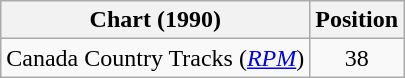<table class="wikitable sortable">
<tr>
<th scope="col">Chart (1990)</th>
<th scope="col">Position</th>
</tr>
<tr>
<td>Canada Country Tracks (<em><a href='#'>RPM</a></em>)</td>
<td align="center">38</td>
</tr>
</table>
